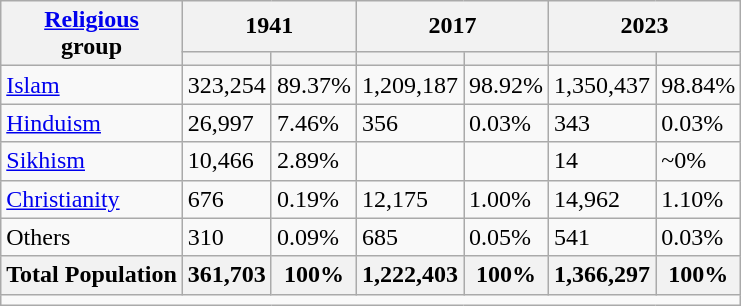<table class="wikitable sortable">
<tr>
<th rowspan="2"><a href='#'>Religious</a><br>group</th>
<th colspan="2">1941</th>
<th colspan="2">2017</th>
<th colspan="2">2023</th>
</tr>
<tr>
<th><a href='#'></a></th>
<th></th>
<th></th>
<th></th>
<th></th>
<th></th>
</tr>
<tr>
<td><a href='#'>Islam</a> </td>
<td>323,254</td>
<td>89.37%</td>
<td>1,209,187</td>
<td>98.92%</td>
<td>1,350,437</td>
<td>98.84%</td>
</tr>
<tr>
<td><a href='#'>Hinduism</a> </td>
<td>26,997</td>
<td>7.46%</td>
<td>356</td>
<td>0.03%</td>
<td>343</td>
<td>0.03%</td>
</tr>
<tr>
<td><a href='#'>Sikhism</a> </td>
<td>10,466</td>
<td>2.89%</td>
<td></td>
<td></td>
<td>14</td>
<td>~0%</td>
</tr>
<tr>
<td><a href='#'>Christianity</a> </td>
<td>676</td>
<td>0.19%</td>
<td>12,175</td>
<td>1.00%</td>
<td>14,962</td>
<td>1.10%</td>
</tr>
<tr>
<td>Others</td>
<td>310</td>
<td>0.09%</td>
<td>685</td>
<td>0.05%</td>
<td>541</td>
<td>0.03%</td>
</tr>
<tr>
<th>Total Population</th>
<th>361,703</th>
<th>100%</th>
<th>1,222,403</th>
<th>100%</th>
<th>1,366,297</th>
<th>100%</th>
</tr>
<tr class="sortbottom">
<td colspan="7"></td>
</tr>
</table>
